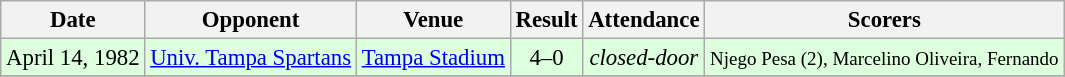<table class="wikitable" style="font-size:95%; text-align:center">
<tr>
<th>Date</th>
<th>Opponent</th>
<th>Venue</th>
<th>Result</th>
<th>Attendance</th>
<th>Scorers</th>
</tr>
<tr bgcolor="ddffdd">
<td>April 14, 1982</td>
<td><a href='#'>Univ. Tampa Spartans</a></td>
<td><a href='#'>Tampa Stadium</a></td>
<td>4–0</td>
<td><em>closed-door</em></td>
<td><small>Njego Pesa (2), Marcelino Oliveira, Fernando</small></td>
</tr>
<tr>
</tr>
</table>
